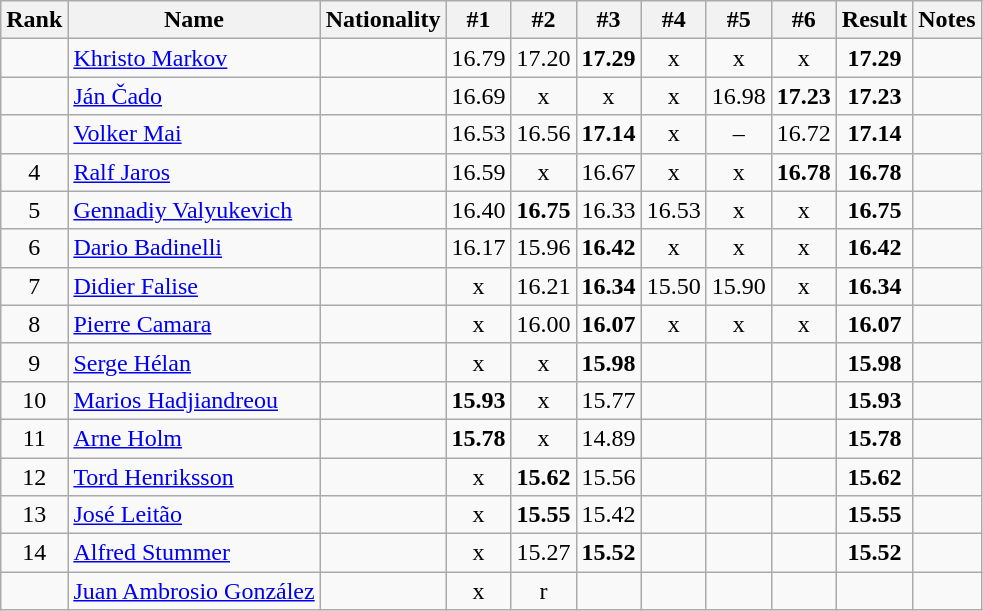<table class="wikitable sortable" style="text-align:center">
<tr>
<th>Rank</th>
<th>Name</th>
<th>Nationality</th>
<th>#1</th>
<th>#2</th>
<th>#3</th>
<th>#4</th>
<th>#5</th>
<th>#6</th>
<th>Result</th>
<th>Notes</th>
</tr>
<tr>
<td></td>
<td align="left"><a href='#'>Khristo Markov</a></td>
<td align=left></td>
<td>16.79</td>
<td>17.20</td>
<td><strong>17.29</strong></td>
<td>x</td>
<td>x</td>
<td>x</td>
<td><strong>17.29</strong></td>
<td></td>
</tr>
<tr>
<td></td>
<td align="left"><a href='#'>Ján Čado</a></td>
<td align=left></td>
<td>16.69</td>
<td>x</td>
<td>x</td>
<td>x</td>
<td>16.98</td>
<td><strong>17.23</strong></td>
<td><strong>17.23</strong></td>
<td></td>
</tr>
<tr>
<td></td>
<td align="left"><a href='#'>Volker Mai</a></td>
<td align=left></td>
<td>16.53</td>
<td>16.56</td>
<td><strong>17.14</strong></td>
<td>x</td>
<td>–</td>
<td>16.72</td>
<td><strong>17.14</strong></td>
<td></td>
</tr>
<tr>
<td>4</td>
<td align="left"><a href='#'>Ralf Jaros</a></td>
<td align=left></td>
<td>16.59</td>
<td>x</td>
<td>16.67</td>
<td>x</td>
<td>x</td>
<td><strong>16.78</strong></td>
<td><strong>16.78</strong></td>
<td></td>
</tr>
<tr>
<td>5</td>
<td align="left"><a href='#'>Gennadiy Valyukevich</a></td>
<td align=left></td>
<td>16.40</td>
<td><strong>16.75</strong></td>
<td>16.33</td>
<td>16.53</td>
<td>x</td>
<td>x</td>
<td><strong>16.75</strong></td>
<td></td>
</tr>
<tr>
<td>6</td>
<td align="left"><a href='#'>Dario Badinelli</a></td>
<td align=left></td>
<td>16.17</td>
<td>15.96</td>
<td><strong>16.42</strong></td>
<td>x</td>
<td>x</td>
<td>x</td>
<td><strong>16.42</strong></td>
<td></td>
</tr>
<tr>
<td>7</td>
<td align="left"><a href='#'>Didier Falise</a></td>
<td align=left></td>
<td>x</td>
<td>16.21</td>
<td><strong>16.34</strong></td>
<td>15.50</td>
<td>15.90</td>
<td>x</td>
<td><strong>16.34</strong></td>
<td></td>
</tr>
<tr>
<td>8</td>
<td align="left"><a href='#'>Pierre Camara</a></td>
<td align=left></td>
<td>x</td>
<td>16.00</td>
<td><strong>16.07</strong></td>
<td>x</td>
<td>x</td>
<td>x</td>
<td><strong>16.07</strong></td>
<td></td>
</tr>
<tr>
<td>9</td>
<td align="left"><a href='#'>Serge Hélan</a></td>
<td align=left></td>
<td>x</td>
<td>x</td>
<td><strong>15.98</strong></td>
<td></td>
<td></td>
<td></td>
<td><strong>15.98</strong></td>
<td></td>
</tr>
<tr>
<td>10</td>
<td align="left"><a href='#'>Marios Hadjiandreou</a></td>
<td align=left></td>
<td><strong>15.93</strong></td>
<td>x</td>
<td>15.77</td>
<td></td>
<td></td>
<td></td>
<td><strong>15.93</strong></td>
<td></td>
</tr>
<tr>
<td>11</td>
<td align="left"><a href='#'>Arne Holm</a></td>
<td align=left></td>
<td><strong>15.78</strong></td>
<td>x</td>
<td>14.89</td>
<td></td>
<td></td>
<td></td>
<td><strong>15.78</strong></td>
<td></td>
</tr>
<tr>
<td>12</td>
<td align="left"><a href='#'>Tord Henriksson</a></td>
<td align=left></td>
<td>x</td>
<td><strong>15.62</strong></td>
<td>15.56</td>
<td></td>
<td></td>
<td></td>
<td><strong>15.62</strong></td>
<td></td>
</tr>
<tr>
<td>13</td>
<td align="left"><a href='#'>José Leitão</a></td>
<td align=left></td>
<td>x</td>
<td><strong>15.55</strong></td>
<td>15.42</td>
<td></td>
<td></td>
<td></td>
<td><strong>15.55</strong></td>
<td></td>
</tr>
<tr>
<td>14</td>
<td align="left"><a href='#'>Alfred Stummer</a></td>
<td align=left></td>
<td>x</td>
<td>15.27</td>
<td><strong>15.52</strong></td>
<td></td>
<td></td>
<td></td>
<td><strong>15.52</strong></td>
<td></td>
</tr>
<tr>
<td></td>
<td align="left"><a href='#'>Juan Ambrosio González</a></td>
<td align=left></td>
<td>x</td>
<td>r</td>
<td></td>
<td></td>
<td></td>
<td></td>
<td><strong></strong></td>
<td></td>
</tr>
</table>
